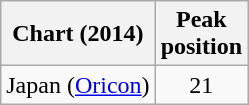<table class="wikitable sortable plainrowheaders">
<tr>
<th scope="col">Chart (2014)</th>
<th scope="col">Peak<br>position</th>
</tr>
<tr>
<td>Japan (<a href='#'>Oricon</a>)</td>
<td style="text-align:center;">21</td>
</tr>
</table>
